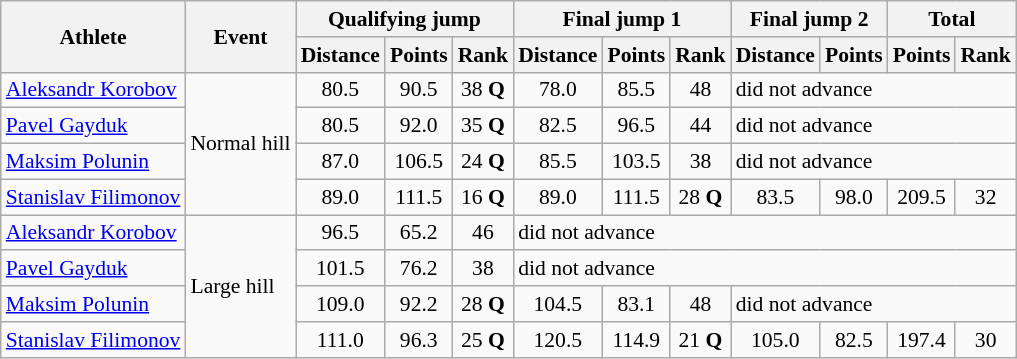<table class="wikitable" style="font-size:90%">
<tr>
<th rowspan="2">Athlete</th>
<th rowspan="2">Event</th>
<th colspan="3">Qualifying jump</th>
<th colspan="3">Final jump 1</th>
<th colspan="2">Final jump 2</th>
<th colspan="2">Total</th>
</tr>
<tr>
<th>Distance</th>
<th>Points</th>
<th>Rank</th>
<th>Distance</th>
<th>Points</th>
<th>Rank</th>
<th>Distance</th>
<th>Points</th>
<th>Points</th>
<th>Rank</th>
</tr>
<tr>
<td><a href='#'>Aleksandr Korobov</a></td>
<td rowspan="4">Normal hill</td>
<td align="center">80.5</td>
<td align="center">90.5</td>
<td align="center">38 <strong>Q</strong></td>
<td align="center">78.0</td>
<td align="center">85.5</td>
<td align="center">48</td>
<td colspan="4">did not advance</td>
</tr>
<tr>
<td><a href='#'>Pavel Gayduk</a></td>
<td align="center">80.5</td>
<td align="center">92.0</td>
<td align="center">35 <strong>Q</strong></td>
<td align="center">82.5</td>
<td align="center">96.5</td>
<td align="center">44</td>
<td colspan="4">did not advance</td>
</tr>
<tr>
<td><a href='#'>Maksim Polunin</a></td>
<td align="center">87.0</td>
<td align="center">106.5</td>
<td align="center">24 <strong>Q</strong></td>
<td align="center">85.5</td>
<td align="center">103.5</td>
<td align="center">38</td>
<td colspan="4">did not advance</td>
</tr>
<tr>
<td><a href='#'>Stanislav Filimonov</a></td>
<td align="center">89.0</td>
<td align="center">111.5</td>
<td align="center">16 <strong>Q</strong></td>
<td align="center">89.0</td>
<td align="center">111.5</td>
<td align="center">28 <strong>Q</strong></td>
<td align="center">83.5</td>
<td align="center">98.0</td>
<td align="center">209.5</td>
<td align="center">32</td>
</tr>
<tr>
<td><a href='#'>Aleksandr Korobov</a></td>
<td rowspan="4">Large hill</td>
<td align="center">96.5</td>
<td align="center">65.2</td>
<td align="center">46</td>
<td colspan="7">did not advance</td>
</tr>
<tr>
<td><a href='#'>Pavel Gayduk</a></td>
<td align="center">101.5</td>
<td align="center">76.2</td>
<td align="center">38</td>
<td colspan="7">did not advance</td>
</tr>
<tr>
<td><a href='#'>Maksim Polunin</a></td>
<td align="center">109.0</td>
<td align="center">92.2</td>
<td align="center">28 <strong>Q</strong></td>
<td align="center">104.5</td>
<td align="center">83.1</td>
<td align="center">48</td>
<td colspan="4">did not advance</td>
</tr>
<tr>
<td><a href='#'>Stanislav Filimonov</a></td>
<td align="center">111.0</td>
<td align="center">96.3</td>
<td align="center">25 <strong>Q</strong></td>
<td align="center">120.5</td>
<td align="center">114.9</td>
<td align="center">21 <strong>Q</strong></td>
<td align="center">105.0</td>
<td align="center">82.5</td>
<td align="center">197.4</td>
<td align="center">30</td>
</tr>
</table>
